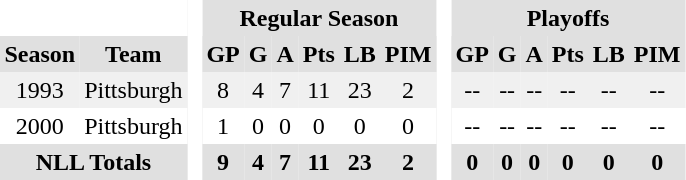<table BORDER="0" CELLPADDING="3" CELLSPACING="0">
<tr ALIGN="center" bgcolor="#e0e0e0">
<th colspan="2" bgcolor="#ffffff"> </th>
<th rowspan="99" bgcolor="#ffffff"> </th>
<th colspan="6">Regular Season</th>
<th rowspan="99" bgcolor="#ffffff"> </th>
<th colspan="6">Playoffs</th>
</tr>
<tr ALIGN="center" bgcolor="#e0e0e0">
<th>Season</th>
<th>Team</th>
<th>GP</th>
<th>G</th>
<th>A</th>
<th>Pts</th>
<th>LB</th>
<th>PIM</th>
<th>GP</th>
<th>G</th>
<th>A</th>
<th>Pts</th>
<th>LB</th>
<th>PIM</th>
</tr>
<tr ALIGN="center" bgcolor="#f0f0f0">
<td>1993</td>
<td>Pittsburgh</td>
<td>8</td>
<td>4</td>
<td>7</td>
<td>11</td>
<td>23</td>
<td>2</td>
<td>--</td>
<td>--</td>
<td>--</td>
<td>--</td>
<td>--</td>
<td>--</td>
</tr>
<tr ALIGN="center">
<td>2000</td>
<td>Pittsburgh</td>
<td>1</td>
<td>0</td>
<td>0</td>
<td>0</td>
<td>0</td>
<td>0</td>
<td>--</td>
<td>--</td>
<td>--</td>
<td>--</td>
<td>--</td>
<td>--</td>
</tr>
<tr ALIGN="center" bgcolor="#e0e0e0">
<th colspan="2">NLL Totals</th>
<th>9</th>
<th>4</th>
<th>7</th>
<th>11</th>
<th>23</th>
<th>2</th>
<th>0</th>
<th>0</th>
<th>0</th>
<th>0</th>
<th>0</th>
<th>0</th>
</tr>
</table>
